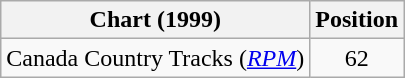<table class="wikitable sortable">
<tr>
<th scope="col">Chart (1999)</th>
<th scope="col">Position</th>
</tr>
<tr>
<td>Canada Country Tracks (<em><a href='#'>RPM</a></em>)</td>
<td align="center">62</td>
</tr>
</table>
